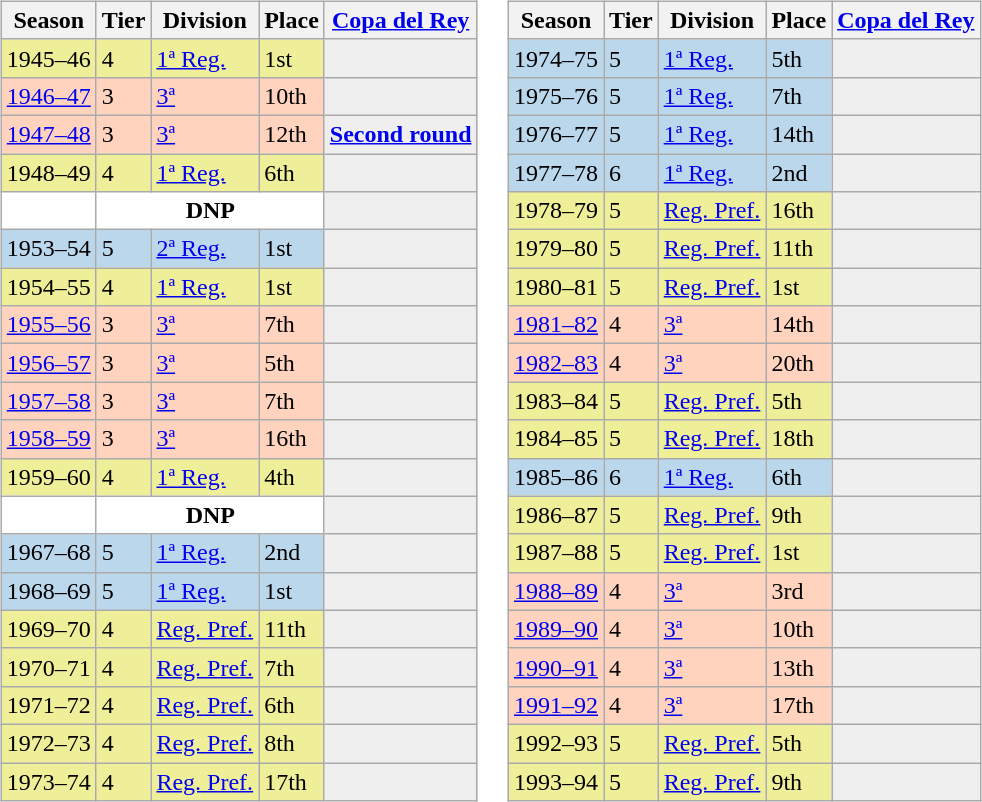<table>
<tr>
<td valign="top" width=0%><br><table class="wikitable">
<tr style="background:#f0f6fa;">
<th>Season</th>
<th>Tier</th>
<th>Division</th>
<th>Place</th>
<th><a href='#'>Copa del Rey</a></th>
</tr>
<tr>
<td style="background:#EFEF99;">1945–46</td>
<td style="background:#EFEF99;">4</td>
<td style="background:#EFEF99;"><a href='#'>1ª Reg.</a></td>
<td style="background:#EFEF99;">1st</td>
<th style="background:#efefef;"></th>
</tr>
<tr>
<td style="background:#FFD3BD;"><a href='#'>1946–47</a></td>
<td style="background:#FFD3BD;">3</td>
<td style="background:#FFD3BD;"><a href='#'>3ª</a></td>
<td style="background:#FFD3BD;">10th</td>
<th style="background:#efefef;"></th>
</tr>
<tr>
<td style="background:#FFD3BD;"><a href='#'>1947–48</a></td>
<td style="background:#FFD3BD;">3</td>
<td style="background:#FFD3BD;"><a href='#'>3ª</a></td>
<td style="background:#FFD3BD;">12th</td>
<th style="background:#efefef;"><a href='#'>Second round</a></th>
</tr>
<tr>
<td style="background:#EFEF99;">1948–49</td>
<td style="background:#EFEF99;">4</td>
<td style="background:#EFEF99;"><a href='#'>1ª Reg.</a></td>
<td style="background:#EFEF99;">6th</td>
<th style="background:#efefef;"></th>
</tr>
<tr>
<td style="background:#FFFFFF;"></td>
<th style="background:#FFFFFF;" colspan="3">DNP</th>
<th style="background:#efefef;"></th>
</tr>
<tr>
<td style="background:#BBD7EC;">1953–54</td>
<td style="background:#BBD7EC;">5</td>
<td style="background:#BBD7EC;"><a href='#'>2ª Reg.</a></td>
<td style="background:#BBD7EC;">1st</td>
<th style="background:#efefef;"></th>
</tr>
<tr>
<td style="background:#EFEF99;">1954–55</td>
<td style="background:#EFEF99;">4</td>
<td style="background:#EFEF99;"><a href='#'>1ª Reg.</a></td>
<td style="background:#EFEF99;">1st</td>
<th style="background:#efefef;"></th>
</tr>
<tr>
<td style="background:#FFD3BD;"><a href='#'>1955–56</a></td>
<td style="background:#FFD3BD;">3</td>
<td style="background:#FFD3BD;"><a href='#'>3ª</a></td>
<td style="background:#FFD3BD;">7th</td>
<th style="background:#efefef;"></th>
</tr>
<tr>
<td style="background:#FFD3BD;"><a href='#'>1956–57</a></td>
<td style="background:#FFD3BD;">3</td>
<td style="background:#FFD3BD;"><a href='#'>3ª</a></td>
<td style="background:#FFD3BD;">5th</td>
<th style="background:#efefef;"></th>
</tr>
<tr>
<td style="background:#FFD3BD;"><a href='#'>1957–58</a></td>
<td style="background:#FFD3BD;">3</td>
<td style="background:#FFD3BD;"><a href='#'>3ª</a></td>
<td style="background:#FFD3BD;">7th</td>
<th style="background:#efefef;"></th>
</tr>
<tr>
<td style="background:#FFD3BD;"><a href='#'>1958–59</a></td>
<td style="background:#FFD3BD;">3</td>
<td style="background:#FFD3BD;"><a href='#'>3ª</a></td>
<td style="background:#FFD3BD;">16th</td>
<th style="background:#efefef;"></th>
</tr>
<tr>
<td style="background:#EFEF99;">1959–60</td>
<td style="background:#EFEF99;">4</td>
<td style="background:#EFEF99;"><a href='#'>1ª Reg.</a></td>
<td style="background:#EFEF99;">4th</td>
<th style="background:#efefef;"></th>
</tr>
<tr>
<td style="background:#FFFFFF;"></td>
<th style="background:#FFFFFF;" colspan="3">DNP</th>
<th style="background:#efefef;"></th>
</tr>
<tr>
<td style="background:#BBD7EC;">1967–68</td>
<td style="background:#BBD7EC;">5</td>
<td style="background:#BBD7EC;"><a href='#'>1ª Reg.</a></td>
<td style="background:#BBD7EC;">2nd</td>
<th style="background:#efefef;"></th>
</tr>
<tr>
<td style="background:#BBD7EC;">1968–69</td>
<td style="background:#BBD7EC;">5</td>
<td style="background:#BBD7EC;"><a href='#'>1ª Reg.</a></td>
<td style="background:#BBD7EC;">1st</td>
<th style="background:#efefef;"></th>
</tr>
<tr>
<td style="background:#EFEF99;">1969–70</td>
<td style="background:#EFEF99;">4</td>
<td style="background:#EFEF99;"><a href='#'>Reg. Pref.</a></td>
<td style="background:#EFEF99;">11th</td>
<th style="background:#efefef;"></th>
</tr>
<tr>
<td style="background:#EFEF99;">1970–71</td>
<td style="background:#EFEF99;">4</td>
<td style="background:#EFEF99;"><a href='#'>Reg. Pref.</a></td>
<td style="background:#EFEF99;">7th</td>
<th style="background:#efefef;"></th>
</tr>
<tr>
<td style="background:#EFEF99;">1971–72</td>
<td style="background:#EFEF99;">4</td>
<td style="background:#EFEF99;"><a href='#'>Reg. Pref.</a></td>
<td style="background:#EFEF99;">6th</td>
<th style="background:#efefef;"></th>
</tr>
<tr>
<td style="background:#EFEF99;">1972–73</td>
<td style="background:#EFEF99;">4</td>
<td style="background:#EFEF99;"><a href='#'>Reg. Pref.</a></td>
<td style="background:#EFEF99;">8th</td>
<th style="background:#efefef;"></th>
</tr>
<tr>
<td style="background:#EFEF99;">1973–74</td>
<td style="background:#EFEF99;">4</td>
<td style="background:#EFEF99;"><a href='#'>Reg. Pref.</a></td>
<td style="background:#EFEF99;">17th</td>
<th style="background:#efefef;"></th>
</tr>
</table>
</td>
<td valign="top" width=0%><br><table class="wikitable">
<tr style="background:#f0f6fa;">
<th>Season</th>
<th>Tier</th>
<th>Division</th>
<th>Place</th>
<th><a href='#'>Copa del Rey</a></th>
</tr>
<tr>
<td style="background:#BBD7EC;">1974–75</td>
<td style="background:#BBD7EC;">5</td>
<td style="background:#BBD7EC;"><a href='#'>1ª Reg.</a></td>
<td style="background:#BBD7EC;">5th</td>
<th style="background:#efefef;"></th>
</tr>
<tr>
<td style="background:#BBD7EC;">1975–76</td>
<td style="background:#BBD7EC;">5</td>
<td style="background:#BBD7EC;"><a href='#'>1ª Reg.</a></td>
<td style="background:#BBD7EC;">7th</td>
<th style="background:#efefef;"></th>
</tr>
<tr>
<td style="background:#BBD7EC;">1976–77</td>
<td style="background:#BBD7EC;">5</td>
<td style="background:#BBD7EC;"><a href='#'>1ª Reg.</a></td>
<td style="background:#BBD7EC;">14th</td>
<th style="background:#efefef;"></th>
</tr>
<tr>
<td style="background:#BBD7EC;">1977–78</td>
<td style="background:#BBD7EC;">6</td>
<td style="background:#BBD7EC;"><a href='#'>1ª Reg.</a></td>
<td style="background:#BBD7EC;">2nd</td>
<th style="background:#efefef;"></th>
</tr>
<tr>
<td style="background:#EFEF99;">1978–79</td>
<td style="background:#EFEF99;">5</td>
<td style="background:#EFEF99;"><a href='#'>Reg. Pref.</a></td>
<td style="background:#EFEF99;">16th</td>
<th style="background:#efefef;"></th>
</tr>
<tr>
<td style="background:#EFEF99;">1979–80</td>
<td style="background:#EFEF99;">5</td>
<td style="background:#EFEF99;"><a href='#'>Reg. Pref.</a></td>
<td style="background:#EFEF99;">11th</td>
<th style="background:#efefef;"></th>
</tr>
<tr>
<td style="background:#EFEF99;">1980–81</td>
<td style="background:#EFEF99;">5</td>
<td style="background:#EFEF99;"><a href='#'>Reg. Pref.</a></td>
<td style="background:#EFEF99;">1st</td>
<th style="background:#efefef;"></th>
</tr>
<tr>
<td style="background:#FFD3BD;"><a href='#'>1981–82</a></td>
<td style="background:#FFD3BD;">4</td>
<td style="background:#FFD3BD;"><a href='#'>3ª</a></td>
<td style="background:#FFD3BD;">14th</td>
<th style="background:#efefef;"></th>
</tr>
<tr>
<td style="background:#FFD3BD;"><a href='#'>1982–83</a></td>
<td style="background:#FFD3BD;">4</td>
<td style="background:#FFD3BD;"><a href='#'>3ª</a></td>
<td style="background:#FFD3BD;">20th</td>
<th style="background:#efefef;"></th>
</tr>
<tr>
<td style="background:#EFEF99;">1983–84</td>
<td style="background:#EFEF99;">5</td>
<td style="background:#EFEF99;"><a href='#'>Reg. Pref.</a></td>
<td style="background:#EFEF99;">5th</td>
<th style="background:#efefef;"></th>
</tr>
<tr>
<td style="background:#EFEF99;">1984–85</td>
<td style="background:#EFEF99;">5</td>
<td style="background:#EFEF99;"><a href='#'>Reg. Pref.</a></td>
<td style="background:#EFEF99;">18th</td>
<th style="background:#efefef;"></th>
</tr>
<tr>
<td style="background:#BBD7EC;">1985–86</td>
<td style="background:#BBD7EC;">6</td>
<td style="background:#BBD7EC;"><a href='#'>1ª Reg.</a></td>
<td style="background:#BBD7EC;">6th</td>
<th style="background:#efefef;"></th>
</tr>
<tr>
<td style="background:#EFEF99;">1986–87</td>
<td style="background:#EFEF99;">5</td>
<td style="background:#EFEF99;"><a href='#'>Reg. Pref.</a></td>
<td style="background:#EFEF99;">9th</td>
<th style="background:#efefef;"></th>
</tr>
<tr>
<td style="background:#EFEF99;">1987–88</td>
<td style="background:#EFEF99;">5</td>
<td style="background:#EFEF99;"><a href='#'>Reg. Pref.</a></td>
<td style="background:#EFEF99;">1st</td>
<th style="background:#efefef;"></th>
</tr>
<tr>
<td style="background:#FFD3BD;"><a href='#'>1988–89</a></td>
<td style="background:#FFD3BD;">4</td>
<td style="background:#FFD3BD;"><a href='#'>3ª</a></td>
<td style="background:#FFD3BD;">3rd</td>
<th style="background:#efefef;"></th>
</tr>
<tr>
<td style="background:#FFD3BD;"><a href='#'>1989–90</a></td>
<td style="background:#FFD3BD;">4</td>
<td style="background:#FFD3BD;"><a href='#'>3ª</a></td>
<td style="background:#FFD3BD;">10th</td>
<th style="background:#efefef;"></th>
</tr>
<tr>
<td style="background:#FFD3BD;"><a href='#'>1990–91</a></td>
<td style="background:#FFD3BD;">4</td>
<td style="background:#FFD3BD;"><a href='#'>3ª</a></td>
<td style="background:#FFD3BD;">13th</td>
<th style="background:#efefef;"></th>
</tr>
<tr>
<td style="background:#FFD3BD;"><a href='#'>1991–92</a></td>
<td style="background:#FFD3BD;">4</td>
<td style="background:#FFD3BD;"><a href='#'>3ª</a></td>
<td style="background:#FFD3BD;">17th</td>
<th style="background:#efefef;"></th>
</tr>
<tr>
<td style="background:#EFEF99;">1992–93</td>
<td style="background:#EFEF99;">5</td>
<td style="background:#EFEF99;"><a href='#'>Reg. Pref.</a></td>
<td style="background:#EFEF99;">5th</td>
<th style="background:#efefef;"></th>
</tr>
<tr>
<td style="background:#EFEF99;">1993–94</td>
<td style="background:#EFEF99;">5</td>
<td style="background:#EFEF99;"><a href='#'>Reg. Pref.</a></td>
<td style="background:#EFEF99;">9th</td>
<th style="background:#efefef;"></th>
</tr>
</table>
</td>
</tr>
</table>
